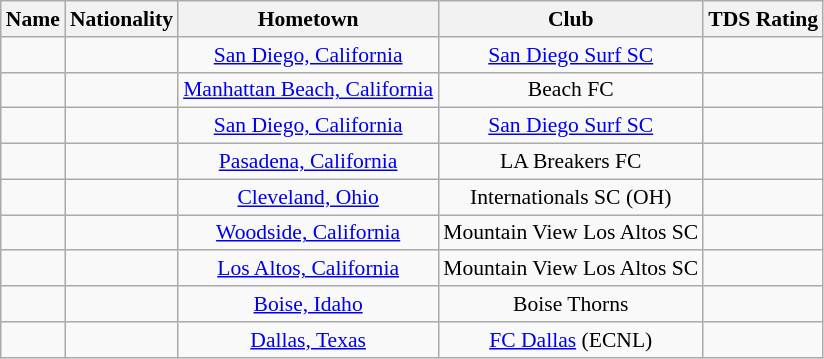<table class="wikitable" style="font-size:90%; text-align: center;" border="1">
<tr>
<th>Name</th>
<th>Nationality</th>
<th>Hometown</th>
<th>Club</th>
<th>TDS Rating</th>
</tr>
<tr>
<td></td>
<td></td>
<td><a href='#'>San Diego, California</a></td>
<td><a href='#'>San Diego Surf SC</a></td>
<td></td>
</tr>
<tr>
<td></td>
<td></td>
<td><a href='#'>Manhattan Beach, California</a></td>
<td>Beach FC</td>
<td></td>
</tr>
<tr>
<td></td>
<td></td>
<td><a href='#'>San Diego, California</a></td>
<td><a href='#'>San Diego Surf SC</a></td>
<td></td>
</tr>
<tr>
<td></td>
<td></td>
<td><a href='#'>Pasadena, California</a></td>
<td>LA Breakers FC</td>
<td></td>
</tr>
<tr>
<td></td>
<td></td>
<td><a href='#'>Cleveland, Ohio</a></td>
<td>Internationals SC (OH)</td>
<td></td>
</tr>
<tr>
<td></td>
<td></td>
<td><a href='#'>Woodside, California</a></td>
<td>Mountain View Los Altos SC</td>
<td></td>
</tr>
<tr>
<td></td>
<td></td>
<td><a href='#'>Los Altos, California</a></td>
<td>Mountain View Los Altos SC</td>
<td></td>
</tr>
<tr>
<td></td>
<td></td>
<td><a href='#'>Boise, Idaho</a></td>
<td>Boise Thorns</td>
<td></td>
</tr>
<tr>
<td></td>
<td></td>
<td><a href='#'>Dallas, Texas</a></td>
<td><a href='#'>FC Dallas</a> (ECNL)</td>
<td></td>
</tr>
</table>
